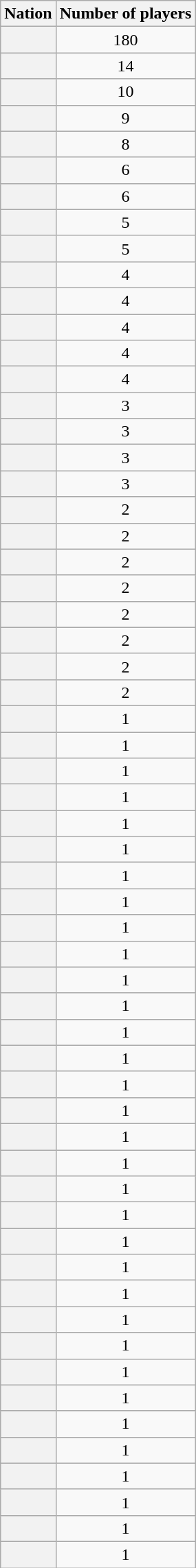<table class="wikitable sortable plainrowheaders" style="text-align:center">
<tr>
<th scope="col">Nation</th>
<th scope="col">Number of players</th>
</tr>
<tr>
<th scope="row"></th>
<td>180</td>
</tr>
<tr>
<th scope="row"></th>
<td>14</td>
</tr>
<tr>
<th scope="row"></th>
<td>10</td>
</tr>
<tr>
<th scope="row"></th>
<td>9</td>
</tr>
<tr>
<th scope="row"></th>
<td>8</td>
</tr>
<tr>
<th scope="row"></th>
<td>6</td>
</tr>
<tr>
<th scope="row"></th>
<td>6</td>
</tr>
<tr>
<th scope="row"></th>
<td>5</td>
</tr>
<tr>
<th scope="row"></th>
<td>5</td>
</tr>
<tr>
<th scope="row"></th>
<td>4</td>
</tr>
<tr>
<th scope="row"></th>
<td>4</td>
</tr>
<tr>
<th scope="row"></th>
<td>4</td>
</tr>
<tr>
<th scope="row"></th>
<td>4</td>
</tr>
<tr>
<th scope="row"></th>
<td>4</td>
</tr>
<tr>
<th scope="row"></th>
<td>3</td>
</tr>
<tr>
<th scope="row"></th>
<td>3</td>
</tr>
<tr>
<th scope="row"></th>
<td>3</td>
</tr>
<tr>
<th scope="row"></th>
<td>3</td>
</tr>
<tr>
<th scope="row"></th>
<td>2</td>
</tr>
<tr>
<th scope="row"></th>
<td>2</td>
</tr>
<tr>
<th scope="row"></th>
<td>2</td>
</tr>
<tr>
<th scope="row"></th>
<td>2</td>
</tr>
<tr>
<th scope="row"></th>
<td>2</td>
</tr>
<tr>
<th scope="row"></th>
<td>2</td>
</tr>
<tr>
<th scope="row"></th>
<td>2</td>
</tr>
<tr>
<th scope="row"></th>
<td>2</td>
</tr>
<tr>
<th scope="row"></th>
<td>1</td>
</tr>
<tr>
<th scope="row"></th>
<td>1</td>
</tr>
<tr>
<th scope="row"></th>
<td>1</td>
</tr>
<tr>
<th scope="row"></th>
<td>1</td>
</tr>
<tr>
<th scope="row"></th>
<td>1</td>
</tr>
<tr>
<th scope="row"></th>
<td>1</td>
</tr>
<tr>
<th scope="row"></th>
<td>1</td>
</tr>
<tr>
<th scope="row"></th>
<td>1</td>
</tr>
<tr>
<th scope="row"></th>
<td>1</td>
</tr>
<tr>
<th scope="row"></th>
<td>1</td>
</tr>
<tr>
<th scope="row"></th>
<td>1</td>
</tr>
<tr>
<th scope="row"></th>
<td>1</td>
</tr>
<tr>
<th scope="row"></th>
<td>1</td>
</tr>
<tr>
<th scope="row"></th>
<td>1</td>
</tr>
<tr>
<th scope="row"></th>
<td>1</td>
</tr>
<tr>
<th scope="row"></th>
<td>1</td>
</tr>
<tr>
<th scope="row"></th>
<td>1</td>
</tr>
<tr>
<th scope="row"></th>
<td>1</td>
</tr>
<tr>
<th scope="row"></th>
<td>1</td>
</tr>
<tr>
<th scope="row"></th>
<td>1</td>
</tr>
<tr>
<th scope="row"></th>
<td>1</td>
</tr>
<tr>
<th scope="row"></th>
<td>1</td>
</tr>
<tr>
<th scope="row"></th>
<td>1</td>
</tr>
<tr>
<th scope="row"></th>
<td>1</td>
</tr>
<tr>
<th scope="row"></th>
<td>1</td>
</tr>
<tr>
<th scope="row"></th>
<td>1</td>
</tr>
<tr>
<th scope="row"></th>
<td>1</td>
</tr>
<tr>
<th scope="row"></th>
<td>1</td>
</tr>
<tr>
<th scope="row"></th>
<td>1</td>
</tr>
<tr>
<th scope="row"></th>
<td>1</td>
</tr>
<tr>
<th scope="row"></th>
<td>1</td>
</tr>
<tr>
<th scope="row"></th>
<td>1</td>
</tr>
<tr>
<th scope="row"></th>
<td>1</td>
</tr>
</table>
